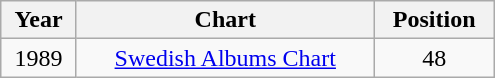<table class="wikitable" width="330px">
<tr>
<th align="center">Year</th>
<th align="center">Chart</th>
<th align="center">Position</th>
</tr>
<tr>
<td align="center">1989</td>
<td align="center"><a href='#'>Swedish Albums Chart</a></td>
<td align="center">48</td>
</tr>
</table>
